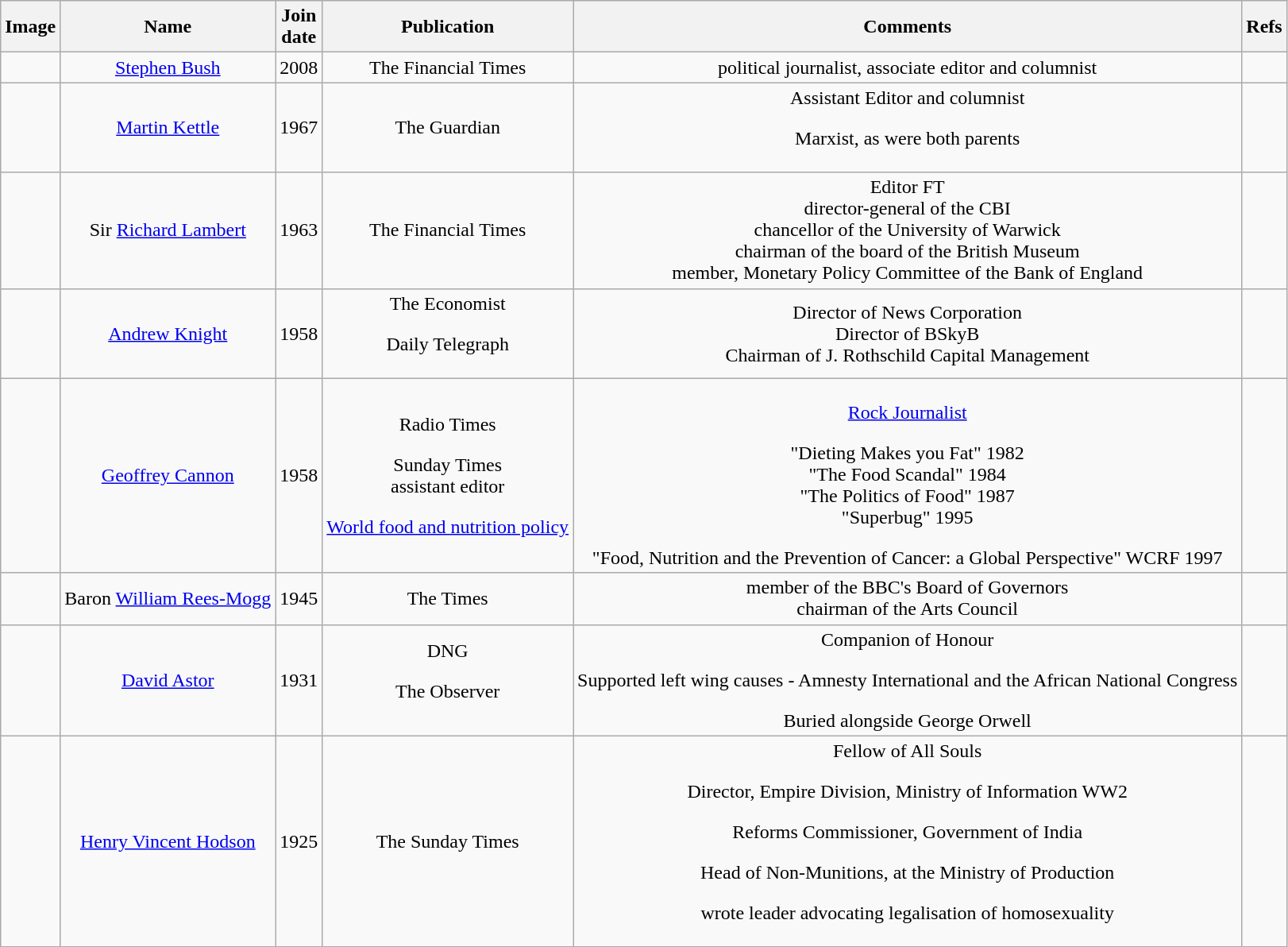<table class="wikitable sortable" style="text-align:center; border:none;">
<tr>
<th class="unsortable">Image</th>
<th>Name</th>
<th>Join<br>date</th>
<th>Publication</th>
<th>Comments</th>
<th>Refs</th>
</tr>
<tr>
<td></td>
<td><a href='#'>Stephen Bush</a></td>
<td>2008</td>
<td>The Financial Times</td>
<td>political journalist, associate editor and columnist</td>
<td></td>
</tr>
<tr>
<td></td>
<td><a href='#'>Martin Kettle</a></td>
<td>1967</td>
<td>The Guardian</td>
<td>Assistant Editor and columnist<p>Marxist, as were both parents</p></td>
<td></td>
</tr>
<tr>
<td></td>
<td>Sir <a href='#'>Richard Lambert</a></td>
<td>1963</td>
<td>The Financial Times</td>
<td>Editor FT<br>director-general of the CBI<br>chancellor of the University of Warwick<br>chairman of the board of the British Museum<br>member, Monetary Policy Committee of the Bank of England</td>
<td></td>
</tr>
<tr>
<td></td>
<td><a href='#'>Andrew Knight</a></td>
<td>1958</td>
<td>The Economist<p>Daily Telegraph</p></td>
<td>Director of News Corporation<br>Director of BSkyB<br>Chairman of J. Rothschild Capital Management<br></td>
<td></td>
</tr>
<tr>
<td></td>
<td><a href='#'>Geoffrey Cannon</a></td>
<td>1958</td>
<td>Radio Times<p>Sunday Times<br>assistant editor</p><a href='#'>World food and nutrition policy</a></td>
<td><p><a href='#'>Rock Journalist</a></p><p>"Dieting Makes you Fat" 1982<br>"The Food Scandal" 1984<br>"The Politics of Food" 1987<br>"Superbug" 1995</p>"Food, Nutrition and the Prevention of Cancer: a Global Perspective" WCRF 1997</td>
<td></td>
</tr>
<tr>
<td></td>
<td>Baron <a href='#'>William Rees-Mogg</a></td>
<td>1945</td>
<td>The Times</td>
<td>member of the BBC's Board of Governors<br>chairman of the Arts Council</td>
<td></td>
</tr>
<tr>
<td></td>
<td><a href='#'>David Astor</a></td>
<td>1931</td>
<td>DNG<p>The Observer</p></td>
<td>Companion of Honour<p>Supported left wing causes - Amnesty International and the African National Congress</p>Buried alongside George Orwell</td>
<td></td>
</tr>
<tr>
<td></td>
<td><a href='#'>Henry Vincent Hodson</a></td>
<td>1925</td>
<td>The Sunday Times</td>
<td>Fellow of All Souls<p>Director, Empire Division, Ministry of Information WW2</p><p>Reforms Commissioner, Government of India</p>Head of Non-Munitions, at the Ministry of Production<p>wrote leader advocating legalisation of homosexuality</p></td>
<td></td>
</tr>
<tr>
</tr>
</table>
